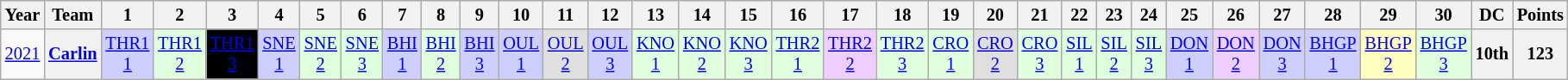<table class="wikitable" style="text-align:center; font-size:85%;">
<tr>
<th>Year</th>
<th>Team</th>
<th>1</th>
<th>2</th>
<th>3</th>
<th>4</th>
<th>5</th>
<th>6</th>
<th>7</th>
<th>8</th>
<th>9</th>
<th>10</th>
<th>11</th>
<th>12</th>
<th>13</th>
<th>14</th>
<th>15</th>
<th>16</th>
<th>17</th>
<th>18</th>
<th>19</th>
<th>20</th>
<th>21</th>
<th>22</th>
<th>23</th>
<th>24</th>
<th>25</th>
<th>26</th>
<th>27</th>
<th>28</th>
<th>29</th>
<th>30</th>
<th>DC</th>
<th>Points</th>
</tr>
<tr>
<td><a href='#'>2021</a></td>
<th nowrap><a href='#'>Carlin</a></th>
<td style="background:#CFCFFF;"><a href='#'>THR1<br>1</a><br></td>
<td style="background:#DFFFDF;"><a href='#'>THR1<br>2</a><br></td>
<td style="background:#000000; color:#FFFFFF;"><a href='#'><span>THR1<br>3</span></a><br></td>
<td style="background:#CFCFFF;"><a href='#'>SNE<br>1</a><br></td>
<td style="background:#DFFFDF;"><a href='#'>SNE<br>2</a><br></td>
<td style="background:#DFFFDF;"><a href='#'>SNE<br>3</a><br></td>
<td style="background:#CFCFFF;"><a href='#'>BHI<br>1</a><br></td>
<td style="background:#DFFFDF;"><a href='#'>BHI<br>2</a><br></td>
<td style="background:#CFCFFF;"><a href='#'>BHI<br>3</a><br></td>
<td style="background:#CFCFFF;"><a href='#'>OUL<br>1</a><br></td>
<td style="background:#DFDFDF;"><a href='#'>OUL<br>2</a><br></td>
<td style="background:#CFCFFF;"><a href='#'>OUL<br>3</a><br></td>
<td style="background:#DFFFDF;"><a href='#'>KNO<br>1</a><br></td>
<td style="background:#DFFFDF;"><a href='#'>KNO<br>2</a><br></td>
<td style="background:#DFFFDF;"><a href='#'>KNO<br>3</a><br></td>
<td style="background:#DFFFDF;"><a href='#'>THR2<br>1</a><br></td>
<td style="background:#EFCFFF;"><a href='#'>THR2<br>2</a><br></td>
<td style="background:#DFFFDF;"><a href='#'>THR2<br>3</a><br></td>
<td style="background:#DFFFDF;"><a href='#'>CRO<br>1</a><br></td>
<td style="background:#DFDFDF;"><a href='#'>CRO<br>2</a><br></td>
<td style="background:#DFFFDF;"><a href='#'>CRO<br>3</a><br></td>
<td style="background:#DFFFDF;"><a href='#'>SIL<br>1</a><br></td>
<td style="background:#DFFFDF;"><a href='#'>SIL<br>2</a><br></td>
<td style="background:#DFFFDF;"><a href='#'>SIL<br>3</a><br></td>
<td style="background:#CFCFFF;"><a href='#'>DON<br>1</a><br></td>
<td style="background:#EFCFFF;"><a href='#'>DON<br>2</a><br></td>
<td style="background:#CFCFFF;"><a href='#'>DON<br>3</a><br></td>
<td style="background:#CFCFFF;"><a href='#'>BHGP<br>1</a><br></td>
<td style="background:#FFFFBF;"><a href='#'>BHGP<br>2</a><br></td>
<td style="background:#DFFFDF;"><a href='#'>BHGP<br>3</a><br></td>
<th>10th</th>
<th>123</th>
</tr>
</table>
